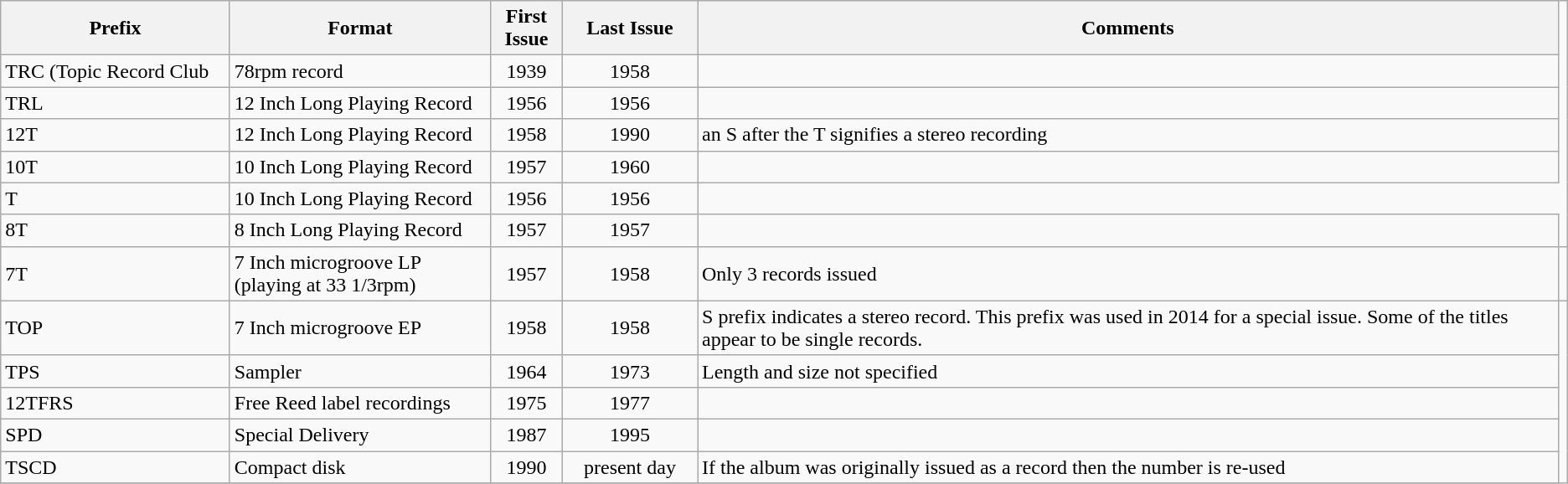<table class = "wikitable">
<tr>
<th style="width: 175px">Prefix</th>
<th style="width: 200px">Format</th>
<th style="width:  50px">First Issue</th>
<th style="width: 100px">Last Issue</th>
<th>Comments</th>
</tr>
<tr>
<td>TRC (Topic Record Club</td>
<td>78rpm record</td>
<td style="text-align: center;">1939</td>
<td style="text-align: center;">1958</td>
<td></td>
</tr>
<tr>
<td>TRL</td>
<td>12 Inch Long Playing Record</td>
<td style="text-align: center;">1956</td>
<td style="text-align: center;">1956</td>
<td></td>
</tr>
<tr>
<td>12T</td>
<td>12 Inch Long Playing Record</td>
<td style="text-align: center;">1958</td>
<td style="text-align: center;">1990</td>
<td>an S after the T signifies a stereo recording</td>
</tr>
<tr>
<td>10T</td>
<td>10 Inch Long Playing Record</td>
<td style="text-align: center;">1957</td>
<td style="text-align: center;">1960</td>
<td></td>
</tr>
<tr>
<td>T</td>
<td>10 Inch Long Playing Record</td>
<td style="text-align: center;">1956</td>
<td style="text-align: center;">1956</td>
</tr>
<tr>
<td>8T</td>
<td>8 Inch Long Playing Record</td>
<td style="text-align: center;">1957</td>
<td style="text-align: center;">1957</td>
<td></td>
</tr>
<tr>
<td>7T</td>
<td>7 Inch microgroove LP (playing at 33 1/3rpm)</td>
<td style="text-align: center;">1957</td>
<td style="text-align: center;">1958</td>
<td>Only 3 records issued</td>
<td></td>
</tr>
<tr>
<td>TOP</td>
<td>7 Inch microgroove EP</td>
<td style="text-align: center;">1958</td>
<td style="text-align: center;">1958</td>
<td>S prefix indicates a stereo record.  This prefix was used in 2014 for a special issue.  Some of the titles appear to be single records.</td>
</tr>
<tr>
<td>TPS</td>
<td>Sampler</td>
<td style="text-align: center;">1964</td>
<td style="text-align: center;">1973</td>
<td>Length and size not specified</td>
</tr>
<tr>
<td>12TFRS</td>
<td>Free Reed label recordings</td>
<td style="text-align: center;">1975</td>
<td style="text-align: center;">1977</td>
<td></td>
</tr>
<tr>
<td>SPD</td>
<td>Special Delivery</td>
<td style="text-align: center;">1987</td>
<td style="text-align: center;">1995</td>
<td></td>
</tr>
<tr>
<td>TSCD</td>
<td>Compact disk</td>
<td style="text-align: center;">1990</td>
<td style="text-align: center;">present day</td>
<td>If the album was originally issued as a record then the number is re-used</td>
</tr>
<tr>
</tr>
</table>
